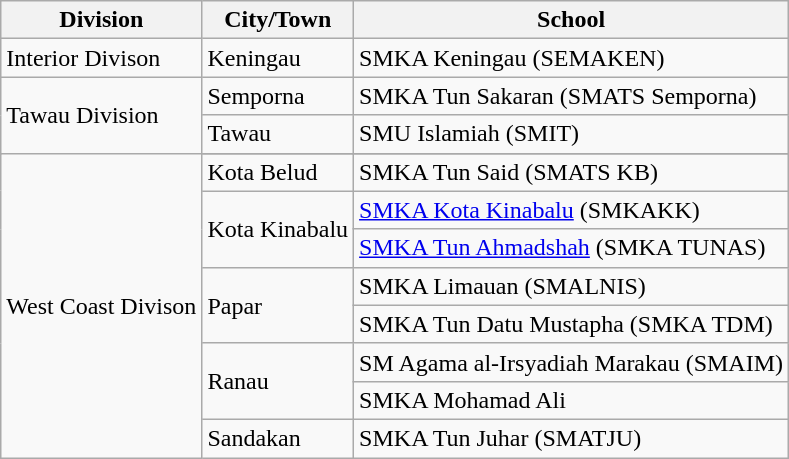<table class="wikitable sortable">
<tr>
<th>Division</th>
<th>City/Town</th>
<th>School</th>
</tr>
<tr>
<td>Interior Divison</td>
<td>Keningau</td>
<td>SMKA Keningau (SEMAKEN)</td>
</tr>
<tr>
<td rowspan=2>Tawau Division</td>
<td>Semporna</td>
<td>SMKA Tun Sakaran (SMATS Semporna)</td>
</tr>
<tr>
<td>Tawau</td>
<td>SMU Islamiah (SMIT)</td>
</tr>
<tr>
<td rowspan=9>West Coast Divison</td>
</tr>
<tr>
<td>Kota Belud</td>
<td>SMKA Tun Said (SMATS KB)</td>
</tr>
<tr>
<td rowspan=2>Kota Kinabalu</td>
<td><a href='#'>SMKA Kota Kinabalu</a> (SMKAKK)</td>
</tr>
<tr>
<td><a href='#'>SMKA Tun Ahmadshah</a>  (SMKA TUNAS)</td>
</tr>
<tr>
<td rowspan=2>Papar</td>
<td>SMKA Limauan (SMALNIS)</td>
</tr>
<tr>
<td>SMKA Tun Datu Mustapha (SMKA TDM)</td>
</tr>
<tr>
<td rowspan=2>Ranau</td>
<td>SM Agama al-Irsyadiah Marakau (SMAIM)</td>
</tr>
<tr>
<td>SMKA Mohamad Ali</td>
</tr>
<tr>
<td>Sandakan</td>
<td>SMKA Tun Juhar (SMATJU)</td>
</tr>
</table>
